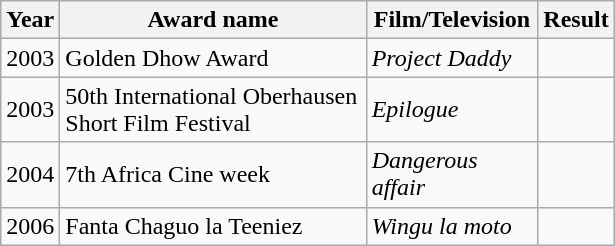<table class="wikitable sortable" width=410px>
<tr>
<th>Year</th>
<th>Award name</th>
<th>Film/Television</th>
<th>Result</th>
</tr>
<tr>
<td>2003</td>
<td>Golden Dhow Award</td>
<td><em>Project Daddy</em></td>
<td></td>
</tr>
<tr>
<td>2003</td>
<td>50th International Oberhausen Short Film Festival</td>
<td><em>Epilogue </em></td>
<td></td>
</tr>
<tr>
<td>2004</td>
<td>7th Africa Cine week</td>
<td><em>Dangerous affair</em></td>
<td></td>
</tr>
<tr>
<td>2006</td>
<td>Fanta Chaguo la Teeniez</td>
<td><em>Wingu la moto</em></td>
<td></td>
</tr>
</table>
